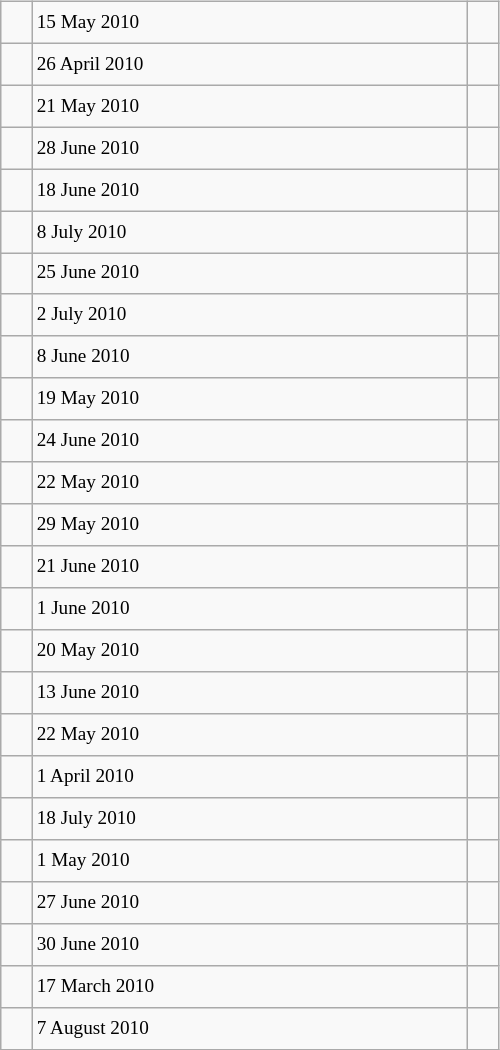<table class="wikitable" style="font-size: 80%; float: left; width: 26em; margin-right: 1em; height: 700px">
<tr>
<td></td>
<td>15 May 2010</td>
<td></td>
</tr>
<tr>
<td></td>
<td>26 April 2010</td>
<td></td>
</tr>
<tr>
<td></td>
<td>21 May 2010</td>
<td></td>
</tr>
<tr>
<td></td>
<td>28 June 2010</td>
<td></td>
</tr>
<tr>
<td></td>
<td>18 June 2010</td>
<td></td>
</tr>
<tr>
<td></td>
<td>8 July 2010</td>
<td></td>
</tr>
<tr>
<td></td>
<td>25 June 2010</td>
<td></td>
</tr>
<tr>
<td></td>
<td>2 July 2010</td>
<td></td>
</tr>
<tr>
<td></td>
<td>8 June 2010</td>
<td></td>
</tr>
<tr>
<td></td>
<td>19 May 2010</td>
<td></td>
</tr>
<tr>
<td></td>
<td>24 June 2010</td>
<td></td>
</tr>
<tr>
<td></td>
<td>22 May 2010</td>
<td></td>
</tr>
<tr>
<td></td>
<td>29 May 2010</td>
<td></td>
</tr>
<tr>
<td></td>
<td>21 June 2010</td>
<td></td>
</tr>
<tr>
<td></td>
<td>1 June 2010</td>
<td></td>
</tr>
<tr>
<td></td>
<td>20 May 2010</td>
<td></td>
</tr>
<tr>
<td></td>
<td>13 June 2010</td>
<td></td>
</tr>
<tr>
<td></td>
<td>22 May 2010</td>
<td></td>
</tr>
<tr>
<td></td>
<td>1 April 2010</td>
<td></td>
</tr>
<tr>
<td></td>
<td>18 July 2010</td>
<td></td>
</tr>
<tr>
<td></td>
<td>1 May 2010</td>
<td></td>
</tr>
<tr>
<td></td>
<td>27 June 2010</td>
<td></td>
</tr>
<tr>
<td></td>
<td>30 June 2010</td>
<td></td>
</tr>
<tr>
<td></td>
<td>17 March 2010</td>
<td></td>
</tr>
<tr>
<td></td>
<td>7 August 2010</td>
<td></td>
</tr>
</table>
